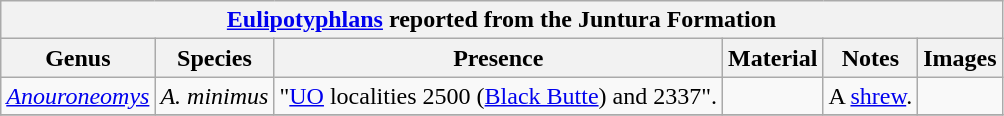<table class="wikitable" align="center">
<tr>
<th colspan="6" align="center"><strong><a href='#'>Eulipotyphlans</a> reported from the Juntura Formation</strong></th>
</tr>
<tr>
<th>Genus</th>
<th>Species</th>
<th>Presence</th>
<th><strong>Material</strong></th>
<th>Notes</th>
<th>Images</th>
</tr>
<tr>
<td><em><a href='#'>Anouroneomys</a></em></td>
<td><em>A. minimus</em></td>
<td>"<a href='#'>UO</a> localities 2500 (<a href='#'>Black Butte</a>) and 2337".</td>
<td></td>
<td>A <a href='#'>shrew</a>.</td>
<td></td>
</tr>
<tr>
</tr>
</table>
